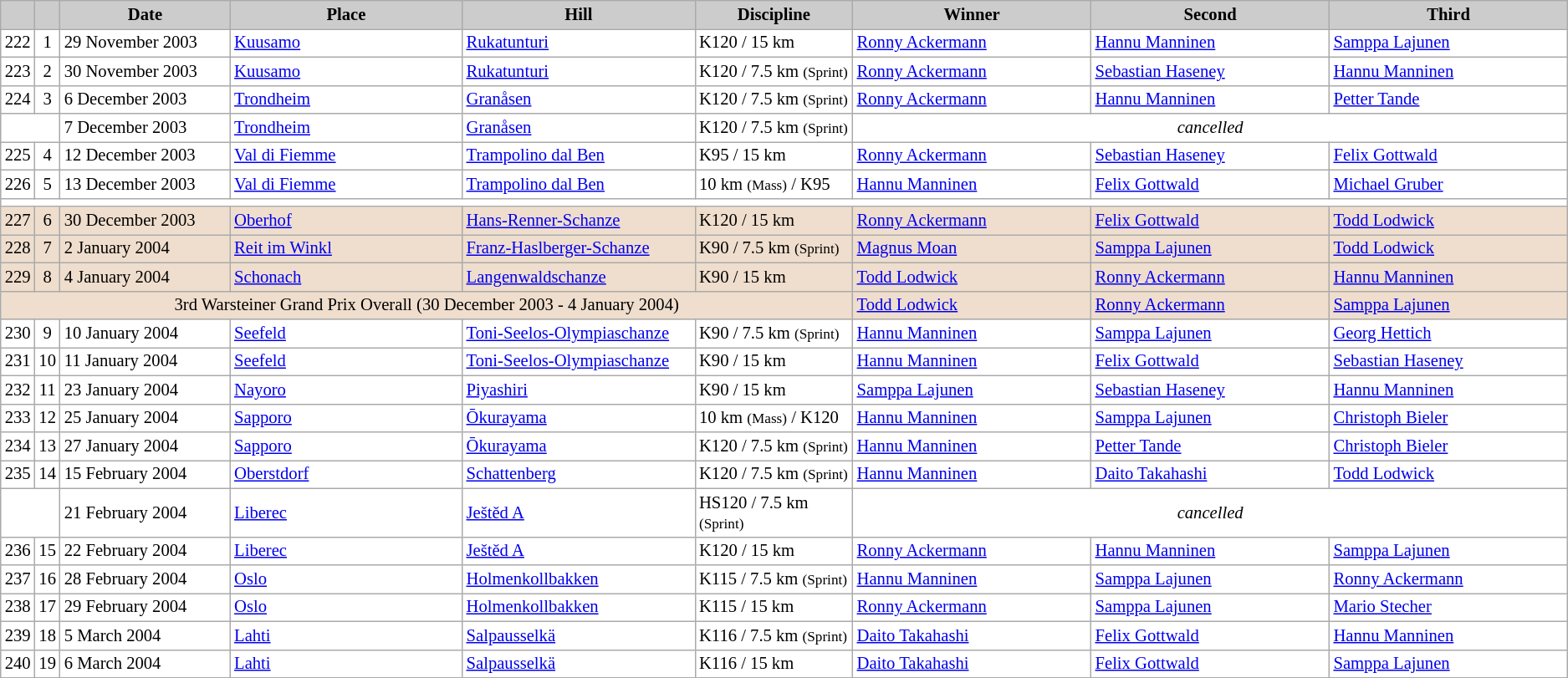<table class="wikitable plainrowheaders" style="background:#fff; font-size:86%; line-height:16px; border:grey solid 1px; border-collapse:collapse;">
<tr style="background:#ccc; text-align:center;">
<th scope="col" style="background:#ccc; width=20 px;"></th>
<th scope="col" style="background:#ccc; width=30 px;"></th>
<th scope="col" style="background:#ccc; width:130px;">Date</th>
<th scope="col" style="background:#ccc; width:180px;">Place</th>
<th scope="col" style="background:#ccc; width:180px;">Hill</th>
<th scope="col" style="background:#ccc; width:120px;">Discipline</th>
<th scope="col" style="background:#ccc; width:185px;">Winner</th>
<th scope="col" style="background:#ccc; width:185px;">Second</th>
<th scope="col" style="background:#ccc; width:185px;">Third</th>
</tr>
<tr>
<td align=center>222</td>
<td align=center>1</td>
<td>29 November 2003</td>
<td> <a href='#'>Kuusamo</a></td>
<td><a href='#'>Rukatunturi</a></td>
<td>K120 / 15 km</td>
<td> <a href='#'>Ronny Ackermann</a></td>
<td> <a href='#'>Hannu Manninen</a></td>
<td> <a href='#'>Samppa Lajunen</a></td>
</tr>
<tr>
<td align=center>223</td>
<td align=center>2</td>
<td>30 November 2003</td>
<td> <a href='#'>Kuusamo</a></td>
<td><a href='#'>Rukatunturi</a></td>
<td>K120 / 7.5 km <small>(Sprint)</small></td>
<td> <a href='#'>Ronny Ackermann</a></td>
<td> <a href='#'>Sebastian Haseney</a></td>
<td> <a href='#'>Hannu Manninen</a></td>
</tr>
<tr>
<td align=center>224</td>
<td align=center>3</td>
<td>6 December 2003</td>
<td> <a href='#'>Trondheim</a></td>
<td><a href='#'>Granåsen</a></td>
<td>K120 / 7.5 km <small>(Sprint)</small></td>
<td> <a href='#'>Ronny Ackermann</a></td>
<td> <a href='#'>Hannu Manninen</a></td>
<td> <a href='#'>Petter Tande</a></td>
</tr>
<tr>
<td colspan=2></td>
<td>7 December 2003</td>
<td> <a href='#'>Trondheim</a></td>
<td><a href='#'>Granåsen</a></td>
<td>K120 / 7.5 km <small>(Sprint)</small></td>
<td colspan=3 align=center><em>cancelled</em></td>
</tr>
<tr>
<td align=center>225</td>
<td align=center>4</td>
<td>12 December 2003</td>
<td> <a href='#'>Val di Fiemme</a></td>
<td><a href='#'>Trampolino dal Ben</a></td>
<td>K95 / 15 km</td>
<td> <a href='#'>Ronny Ackermann</a></td>
<td> <a href='#'>Sebastian Haseney</a></td>
<td> <a href='#'>Felix Gottwald</a></td>
</tr>
<tr>
<td align=center>226</td>
<td align=center>5</td>
<td>13 December 2003</td>
<td> <a href='#'>Val di Fiemme</a></td>
<td><a href='#'>Trampolino dal Ben</a></td>
<td>10 km <small>(Mass)</small> / K95</td>
<td> <a href='#'>Hannu Manninen</a></td>
<td> <a href='#'>Felix Gottwald</a></td>
<td> <a href='#'>Michael Gruber</a></td>
</tr>
<tr>
<td colspan=11></td>
</tr>
<tr bgcolor=#EFDECD>
<td align=center>227</td>
<td align=center>6</td>
<td>30 December 2003</td>
<td> <a href='#'>Oberhof</a></td>
<td><a href='#'>Hans-Renner-Schanze</a></td>
<td>K120 / 15 km</td>
<td> <a href='#'>Ronny Ackermann</a></td>
<td> <a href='#'>Felix Gottwald</a></td>
<td> <a href='#'>Todd Lodwick</a></td>
</tr>
<tr bgcolor=#EFDECD>
<td align=center>228</td>
<td align=center>7</td>
<td>2 January 2004</td>
<td> <a href='#'>Reit im Winkl</a></td>
<td><a href='#'>Franz-Haslberger-Schanze</a></td>
<td>K90 / 7.5 km <small>(Sprint)</small></td>
<td> <a href='#'>Magnus Moan</a></td>
<td> <a href='#'>Samppa Lajunen</a></td>
<td> <a href='#'>Todd Lodwick</a></td>
</tr>
<tr bgcolor=#EFDECD>
<td align=center>229</td>
<td align=center>8</td>
<td>4 January 2004</td>
<td> <a href='#'>Schonach</a></td>
<td><a href='#'>Langenwaldschanze</a></td>
<td>K90 / 15 km</td>
<td> <a href='#'>Todd Lodwick</a></td>
<td> <a href='#'>Ronny Ackermann</a></td>
<td> <a href='#'>Hannu Manninen</a></td>
</tr>
<tr bgcolor=#EFDECD>
<td colspan=6 align=center>3rd Warsteiner Grand Prix Overall (30 December 2003 - 4 January 2004)</td>
<td> <a href='#'>Todd Lodwick</a></td>
<td> <a href='#'>Ronny Ackermann</a></td>
<td> <a href='#'>Samppa Lajunen</a></td>
</tr>
<tr>
<td align=center>230</td>
<td align=center>9</td>
<td>10 January 2004</td>
<td> <a href='#'>Seefeld</a></td>
<td><a href='#'>Toni-Seelos-Olympiaschanze</a></td>
<td>K90 / 7.5 km <small>(Sprint)</small></td>
<td> <a href='#'>Hannu Manninen</a></td>
<td> <a href='#'>Samppa Lajunen</a></td>
<td> <a href='#'>Georg Hettich</a></td>
</tr>
<tr>
<td align=center>231</td>
<td align=center>10</td>
<td>11 January 2004</td>
<td> <a href='#'>Seefeld</a></td>
<td><a href='#'>Toni-Seelos-Olympiaschanze</a></td>
<td>K90 / 15 km</td>
<td> <a href='#'>Hannu Manninen</a></td>
<td> <a href='#'>Felix Gottwald</a></td>
<td> <a href='#'>Sebastian Haseney</a></td>
</tr>
<tr>
<td align=center>232</td>
<td align=center>11</td>
<td>23 January 2004</td>
<td> <a href='#'>Nayoro</a></td>
<td><a href='#'>Piyashiri</a></td>
<td>K90 / 15 km</td>
<td> <a href='#'>Samppa Lajunen</a></td>
<td> <a href='#'>Sebastian Haseney</a></td>
<td> <a href='#'>Hannu Manninen</a></td>
</tr>
<tr>
<td align=center>233</td>
<td align=center>12</td>
<td>25 January 2004</td>
<td> <a href='#'>Sapporo</a></td>
<td><a href='#'>Ōkurayama</a></td>
<td>10 km <small>(Mass)</small> / K120</td>
<td> <a href='#'>Hannu Manninen</a></td>
<td> <a href='#'>Samppa Lajunen</a></td>
<td> <a href='#'>Christoph Bieler</a></td>
</tr>
<tr>
<td align=center>234</td>
<td align=center>13</td>
<td>27 January 2004</td>
<td> <a href='#'>Sapporo</a></td>
<td><a href='#'>Ōkurayama</a></td>
<td>K120 / 7.5 km <small>(Sprint)</small></td>
<td> <a href='#'>Hannu Manninen</a></td>
<td> <a href='#'>Petter Tande</a></td>
<td> <a href='#'>Christoph Bieler</a></td>
</tr>
<tr>
<td align=center>235</td>
<td align=center>14</td>
<td>15 February 2004</td>
<td> <a href='#'>Oberstdorf</a></td>
<td><a href='#'>Schattenberg</a></td>
<td>K120 / 7.5 km <small>(Sprint)</small></td>
<td> <a href='#'>Hannu Manninen</a></td>
<td> <a href='#'>Daito Takahashi</a></td>
<td> <a href='#'>Todd Lodwick</a></td>
</tr>
<tr>
<td colspan=2></td>
<td>21 February 2004</td>
<td> <a href='#'>Liberec</a></td>
<td><a href='#'>Ještěd A</a></td>
<td>HS120 / 7.5 km <small>(Sprint)</small></td>
<td colspan=3 align=center><em>cancelled</em></td>
</tr>
<tr>
<td align=center>236</td>
<td align=center>15</td>
<td>22 February 2004</td>
<td> <a href='#'>Liberec</a></td>
<td><a href='#'>Ještěd A</a></td>
<td>K120 / 15 km</td>
<td> <a href='#'>Ronny Ackermann</a></td>
<td> <a href='#'>Hannu Manninen</a></td>
<td> <a href='#'>Samppa Lajunen</a></td>
</tr>
<tr>
<td align=center>237</td>
<td align=center>16</td>
<td>28 February 2004</td>
<td> <a href='#'>Oslo</a></td>
<td><a href='#'>Holmenkollbakken</a></td>
<td>K115 / 7.5 km <small>(Sprint)</small></td>
<td> <a href='#'>Hannu Manninen</a></td>
<td> <a href='#'>Samppa Lajunen</a></td>
<td> <a href='#'>Ronny Ackermann</a></td>
</tr>
<tr>
<td align=center>238</td>
<td align=center>17</td>
<td>29 February 2004</td>
<td> <a href='#'>Oslo</a></td>
<td><a href='#'>Holmenkollbakken</a></td>
<td>K115 / 15 km</td>
<td> <a href='#'>Ronny Ackermann</a></td>
<td> <a href='#'>Samppa Lajunen</a></td>
<td> <a href='#'>Mario Stecher</a></td>
</tr>
<tr>
<td align=center>239</td>
<td align=center>18</td>
<td>5 March 2004</td>
<td> <a href='#'>Lahti</a></td>
<td><a href='#'>Salpausselkä</a></td>
<td>K116 / 7.5 km <small>(Sprint)</small></td>
<td> <a href='#'>Daito Takahashi</a></td>
<td> <a href='#'>Felix Gottwald</a></td>
<td> <a href='#'>Hannu Manninen</a></td>
</tr>
<tr>
<td align=center>240</td>
<td align=center>19</td>
<td>6 March 2004</td>
<td> <a href='#'>Lahti</a></td>
<td><a href='#'>Salpausselkä</a></td>
<td>K116 / 15 km</td>
<td> <a href='#'>Daito Takahashi</a></td>
<td> <a href='#'>Felix Gottwald</a></td>
<td> <a href='#'>Samppa Lajunen</a></td>
</tr>
</table>
